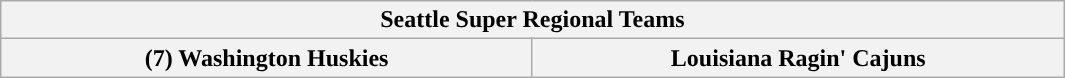<table class="wikitable">
<tr>
<th colspan=4>Seattle Super Regional Teams</th>
</tr>
<tr>
<th style="width: 25%; ">(7) Washington Huskies</th>
<th style="width: 25%; ">Louisiana Ragin' Cajuns</th>
</tr>
</table>
